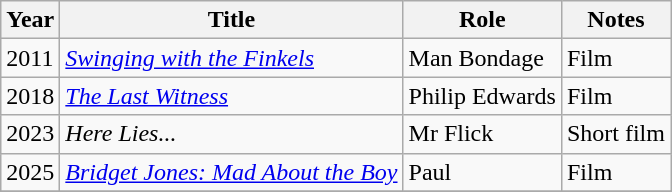<table class="wikitable">
<tr>
<th>Year</th>
<th>Title</th>
<th>Role</th>
<th>Notes</th>
</tr>
<tr>
<td>2011</td>
<td><em><a href='#'>Swinging with the Finkels</a></em></td>
<td>Man Bondage</td>
<td>Film</td>
</tr>
<tr>
<td>2018</td>
<td><em><a href='#'>The Last Witness</a></em></td>
<td>Philip Edwards</td>
<td>Film</td>
</tr>
<tr>
<td>2023</td>
<td><em>Here Lies...</em></td>
<td>Mr Flick</td>
<td>Short film</td>
</tr>
<tr>
<td>2025</td>
<td><em><a href='#'>Bridget Jones: Mad About the Boy</a></em></td>
<td>Paul</td>
<td>Film</td>
</tr>
<tr>
</tr>
</table>
